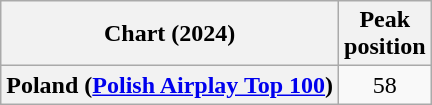<table class="wikitable plainrowheaders" style="text-align:center">
<tr>
<th scope="col">Chart (2024)</th>
<th scope="col">Peak<br>position</th>
</tr>
<tr>
<th scope="row">Poland (<a href='#'>Polish Airplay Top 100</a>)</th>
<td>58</td>
</tr>
</table>
